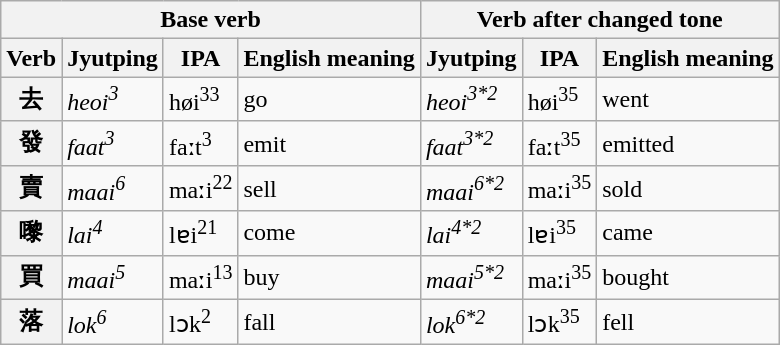<table class="wikitable">
<tr>
<th colspan=4>Base verb</th>
<th colspan=3>Verb after changed tone</th>
</tr>
<tr>
<th>Verb</th>
<th>Jyutping</th>
<th>IPA</th>
<th>English meaning</th>
<th>Jyutping</th>
<th>IPA</th>
<th>English meaning</th>
</tr>
<tr>
<th>去</th>
<td><em>heoi<sup>3</sup></em></td>
<td>høi<sup>33</sup></td>
<td>go</td>
<td><em>heoi<sup>3*2</sup></em></td>
<td>høi<sup>35</sup></td>
<td>went</td>
</tr>
<tr>
<th>發</th>
<td><em>faat<sup>3</sup></em></td>
<td>faːt<sup>3</sup></td>
<td>emit</td>
<td><em>faat<sup>3*2</sup></em></td>
<td>faːt<sup>35</sup></td>
<td>emitted</td>
</tr>
<tr>
<th>賣</th>
<td><em>maai<sup>6</sup></em></td>
<td>maːi<sup>22</sup></td>
<td>sell</td>
<td><em>maai<sup>6*2</sup></em></td>
<td>maːi<sup>35</sup></td>
<td>sold</td>
</tr>
<tr>
<th>嚟</th>
<td><em>lai<sup>4</sup></em></td>
<td>lɐi<sup>21</sup></td>
<td>come</td>
<td><em>lai<sup>4*2</sup></em></td>
<td>lɐi<sup>35</sup></td>
<td>came</td>
</tr>
<tr>
<th>買</th>
<td><em>maai<sup>5</sup></em></td>
<td>maːi<sup>13</sup></td>
<td>buy</td>
<td><em>maai<sup>5*2</sup></em></td>
<td>maːi<sup>35</sup></td>
<td>bought</td>
</tr>
<tr>
<th>落</th>
<td><em>lok<sup>6</sup></em></td>
<td>lɔk<sup>2</sup></td>
<td>fall</td>
<td><em>lok<sup>6*2</sup></em></td>
<td>lɔk<sup>35</sup></td>
<td>fell</td>
</tr>
</table>
